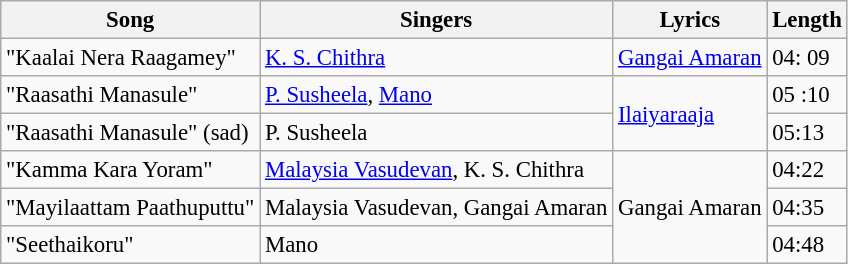<table class="wikitable" style="font-size:95%;">
<tr>
<th>Song</th>
<th>Singers</th>
<th>Lyrics</th>
<th>Length</th>
</tr>
<tr>
<td>"Kaalai Nera Raagamey"</td>
<td><a href='#'>K. S. Chithra</a></td>
<td><a href='#'>Gangai Amaran</a></td>
<td>04: 09</td>
</tr>
<tr>
<td>"Raasathi Manasule"</td>
<td><a href='#'>P. Susheela</a>, <a href='#'>Mano</a></td>
<td rowspan=2><a href='#'>Ilaiyaraaja</a></td>
<td>05 :10</td>
</tr>
<tr>
<td>"Raasathi Manasule" (sad)</td>
<td>P. Susheela</td>
<td>05:13</td>
</tr>
<tr>
<td>"Kamma Kara Yoram"</td>
<td><a href='#'>Malaysia Vasudevan</a>, K. S. Chithra</td>
<td rowspan=3>Gangai Amaran</td>
<td>04:22</td>
</tr>
<tr>
<td>"Mayilaattam Paathuputtu"</td>
<td>Malaysia Vasudevan, Gangai Amaran</td>
<td>04:35</td>
</tr>
<tr>
<td>"Seethaikoru"</td>
<td>Mano</td>
<td>04:48</td>
</tr>
</table>
